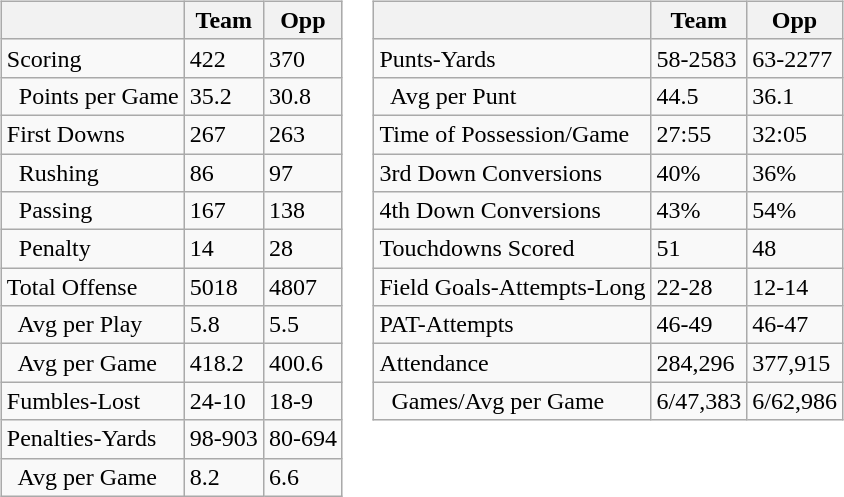<table>
<tr>
<td valign="top"><br><table class="wikitable" style="white-space:nowrap;">
<tr>
<th></th>
<th>Team</th>
<th>Opp</th>
</tr>
<tr>
<td>Scoring</td>
<td>422</td>
<td>370</td>
</tr>
<tr>
<td>  Points per Game</td>
<td>35.2</td>
<td>30.8</td>
</tr>
<tr>
<td>First Downs</td>
<td>267</td>
<td>263</td>
</tr>
<tr>
<td>  Rushing</td>
<td>86</td>
<td>97</td>
</tr>
<tr>
<td>  Passing</td>
<td>167</td>
<td>138</td>
</tr>
<tr>
<td>  Penalty</td>
<td>14</td>
<td>28</td>
</tr>
<tr>
<td>Total Offense</td>
<td>5018</td>
<td>4807</td>
</tr>
<tr>
<td>  Avg per Play</td>
<td>5.8</td>
<td>5.5</td>
</tr>
<tr>
<td>  Avg per Game</td>
<td>418.2</td>
<td>400.6</td>
</tr>
<tr>
<td>Fumbles-Lost</td>
<td>24-10</td>
<td>18-9</td>
</tr>
<tr>
<td>Penalties-Yards</td>
<td>98-903</td>
<td>80-694</td>
</tr>
<tr>
<td>  Avg per Game</td>
<td>8.2</td>
<td>6.6</td>
</tr>
</table>
</td>
<td valign="top"><br><table class="wikitable" style="white-space:nowrap;">
<tr>
<th></th>
<th>Team</th>
<th>Opp</th>
</tr>
<tr>
<td>Punts-Yards</td>
<td>58-2583</td>
<td>63-2277</td>
</tr>
<tr>
<td>  Avg per Punt</td>
<td>44.5</td>
<td>36.1</td>
</tr>
<tr>
<td>Time of Possession/Game</td>
<td>27:55</td>
<td>32:05</td>
</tr>
<tr>
<td>3rd Down Conversions</td>
<td>40%</td>
<td>36%</td>
</tr>
<tr>
<td>4th Down Conversions</td>
<td>43%</td>
<td>54%</td>
</tr>
<tr>
<td>Touchdowns Scored</td>
<td>51</td>
<td>48</td>
</tr>
<tr>
<td>Field Goals-Attempts-Long</td>
<td>22-28</td>
<td>12-14</td>
</tr>
<tr>
<td>PAT-Attempts</td>
<td>46-49</td>
<td>46-47</td>
</tr>
<tr>
<td>Attendance</td>
<td>284,296</td>
<td>377,915</td>
</tr>
<tr>
<td>  Games/Avg per Game</td>
<td>6/47,383</td>
<td>6/62,986</td>
</tr>
</table>
</td>
</tr>
</table>
